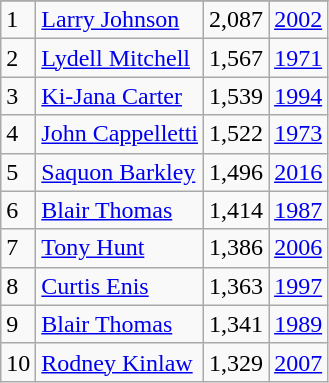<table class="wikitable">
<tr>
</tr>
<tr>
<td>1</td>
<td><a href='#'>Larry Johnson</a></td>
<td>2,087</td>
<td><a href='#'>2002</a></td>
</tr>
<tr>
<td>2</td>
<td><a href='#'>Lydell Mitchell</a></td>
<td>1,567</td>
<td><a href='#'>1971</a></td>
</tr>
<tr>
<td>3</td>
<td><a href='#'>Ki-Jana Carter</a></td>
<td>1,539</td>
<td><a href='#'>1994</a></td>
</tr>
<tr>
<td>4</td>
<td><a href='#'>John Cappelletti</a></td>
<td>1,522</td>
<td><a href='#'>1973</a></td>
</tr>
<tr>
<td>5</td>
<td><a href='#'>Saquon Barkley</a></td>
<td>1,496</td>
<td><a href='#'>2016</a></td>
</tr>
<tr>
<td>6</td>
<td><a href='#'>Blair Thomas</a></td>
<td>1,414</td>
<td><a href='#'>1987</a></td>
</tr>
<tr>
<td>7</td>
<td><a href='#'>Tony Hunt</a></td>
<td>1,386</td>
<td><a href='#'>2006</a></td>
</tr>
<tr>
<td>8</td>
<td><a href='#'>Curtis Enis</a></td>
<td>1,363</td>
<td><a href='#'>1997</a></td>
</tr>
<tr>
<td>9</td>
<td><a href='#'>Blair Thomas</a></td>
<td>1,341</td>
<td><a href='#'>1989</a></td>
</tr>
<tr>
<td>10</td>
<td><a href='#'>Rodney Kinlaw</a></td>
<td>1,329</td>
<td><a href='#'>2007</a></td>
</tr>
</table>
